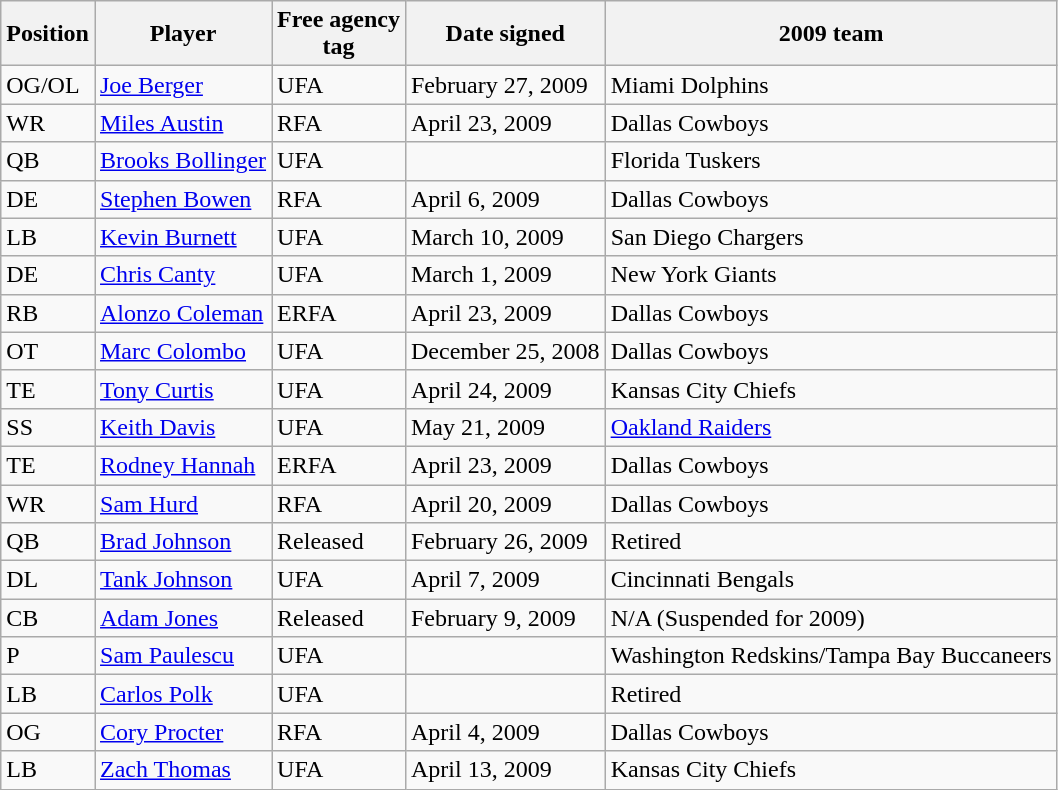<table class="wikitable">
<tr>
<th>Position</th>
<th>Player</th>
<th>Free agency<br>tag</th>
<th>Date signed</th>
<th>2009 team</th>
</tr>
<tr style= align="center">
<td>OG/OL</td>
<td><a href='#'>Joe Berger</a></td>
<td>UFA</td>
<td>February 27, 2009</td>
<td>Miami Dolphins</td>
</tr>
<tr style= align="center">
<td>WR</td>
<td><a href='#'>Miles Austin</a></td>
<td>RFA</td>
<td>April 23, 2009</td>
<td>Dallas Cowboys</td>
</tr>
<tr style= align="center">
<td>QB</td>
<td><a href='#'>Brooks Bollinger</a></td>
<td>UFA</td>
<td></td>
<td>Florida Tuskers</td>
</tr>
<tr style= align="center">
<td>DE</td>
<td><a href='#'>Stephen Bowen</a></td>
<td>RFA</td>
<td>April 6, 2009</td>
<td>Dallas Cowboys</td>
</tr>
<tr style= align="center">
<td>LB</td>
<td><a href='#'>Kevin Burnett</a></td>
<td>UFA</td>
<td>March 10, 2009</td>
<td>San Diego Chargers</td>
</tr>
<tr style= align="center">
<td>DE</td>
<td><a href='#'>Chris Canty</a></td>
<td>UFA</td>
<td>March 1, 2009</td>
<td>New York Giants</td>
</tr>
<tr style= align="center">
<td>RB</td>
<td><a href='#'>Alonzo Coleman</a></td>
<td>ERFA</td>
<td>April 23, 2009</td>
<td>Dallas Cowboys</td>
</tr>
<tr style= align="center">
<td>OT</td>
<td><a href='#'>Marc Colombo</a></td>
<td>UFA</td>
<td>December 25, 2008</td>
<td>Dallas Cowboys</td>
</tr>
<tr style= align="center">
<td>TE</td>
<td><a href='#'>Tony Curtis</a></td>
<td>UFA</td>
<td>April 24, 2009</td>
<td>Kansas City Chiefs</td>
</tr>
<tr style= align="center">
<td>SS</td>
<td><a href='#'>Keith Davis</a></td>
<td>UFA</td>
<td>May 21, 2009</td>
<td><a href='#'>Oakland Raiders</a></td>
</tr>
<tr style= align="center">
<td>TE</td>
<td><a href='#'>Rodney Hannah</a></td>
<td>ERFA</td>
<td>April 23, 2009</td>
<td>Dallas Cowboys</td>
</tr>
<tr style= align="center">
<td>WR</td>
<td><a href='#'>Sam Hurd</a></td>
<td>RFA</td>
<td>April 20, 2009</td>
<td>Dallas Cowboys</td>
</tr>
<tr style= align="center">
<td>QB</td>
<td><a href='#'>Brad Johnson</a></td>
<td>Released</td>
<td>February 26, 2009</td>
<td>Retired</td>
</tr>
<tr style= align="center">
<td>DL</td>
<td><a href='#'>Tank Johnson</a></td>
<td>UFA</td>
<td>April 7, 2009</td>
<td>Cincinnati Bengals</td>
</tr>
<tr style= align="center">
<td>CB</td>
<td><a href='#'>Adam Jones</a></td>
<td>Released</td>
<td>February 9, 2009</td>
<td>N/A (Suspended for 2009)</td>
</tr>
<tr style= align="center">
<td>P</td>
<td><a href='#'>Sam Paulescu</a></td>
<td>UFA</td>
<td></td>
<td>Washington Redskins/Tampa Bay Buccaneers</td>
</tr>
<tr style= align="center">
<td>LB</td>
<td><a href='#'>Carlos Polk</a></td>
<td>UFA</td>
<td></td>
<td>Retired</td>
</tr>
<tr style= align="center">
<td>OG</td>
<td><a href='#'>Cory Procter</a></td>
<td>RFA</td>
<td>April 4, 2009</td>
<td>Dallas Cowboys</td>
</tr>
<tr style= align="center">
<td>LB</td>
<td><a href='#'>Zach Thomas</a></td>
<td>UFA</td>
<td>April 13, 2009</td>
<td>Kansas City Chiefs</td>
</tr>
</table>
